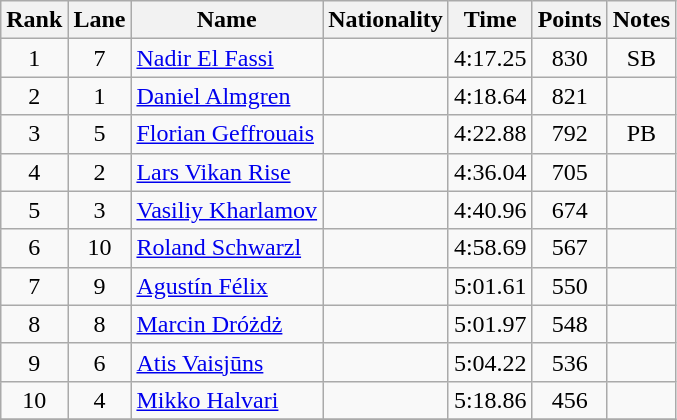<table class="wikitable sortable" style="text-align:center">
<tr>
<th>Rank</th>
<th>Lane</th>
<th>Name</th>
<th>Nationality</th>
<th>Time</th>
<th>Points</th>
<th>Notes</th>
</tr>
<tr>
<td>1</td>
<td>7</td>
<td align="left"><a href='#'>Nadir El Fassi</a></td>
<td align=left></td>
<td>4:17.25</td>
<td>830</td>
<td>SB</td>
</tr>
<tr>
<td>2</td>
<td>1</td>
<td align="left"><a href='#'>Daniel Almgren</a></td>
<td align=left></td>
<td>4:18.64</td>
<td>821</td>
<td></td>
</tr>
<tr>
<td>3</td>
<td>5</td>
<td align="left"><a href='#'>Florian Geffrouais</a></td>
<td align=left></td>
<td>4:22.88</td>
<td>792</td>
<td>PB</td>
</tr>
<tr>
<td>4</td>
<td>2</td>
<td align="left"><a href='#'>Lars Vikan Rise</a></td>
<td align=left></td>
<td>4:36.04</td>
<td>705</td>
<td></td>
</tr>
<tr>
<td>5</td>
<td>3</td>
<td align="left"><a href='#'>Vasiliy Kharlamov</a></td>
<td align=left></td>
<td>4:40.96</td>
<td>674</td>
<td></td>
</tr>
<tr>
<td>6</td>
<td>10</td>
<td align="left"><a href='#'>Roland Schwarzl</a></td>
<td align=left></td>
<td>4:58.69</td>
<td>567</td>
<td></td>
</tr>
<tr>
<td>7</td>
<td>9</td>
<td align="left"><a href='#'>Agustín Félix</a></td>
<td align=left></td>
<td>5:01.61</td>
<td>550</td>
<td></td>
</tr>
<tr>
<td>8</td>
<td>8</td>
<td align="left"><a href='#'>Marcin Dróżdż</a></td>
<td align=left></td>
<td>5:01.97</td>
<td>548</td>
<td></td>
</tr>
<tr>
<td>9</td>
<td>6</td>
<td align="left"><a href='#'>Atis Vaisjūns</a></td>
<td align=left></td>
<td>5:04.22</td>
<td>536</td>
<td></td>
</tr>
<tr>
<td>10</td>
<td>4</td>
<td align="left"><a href='#'>Mikko Halvari</a></td>
<td align=left></td>
<td>5:18.86</td>
<td>456</td>
<td></td>
</tr>
<tr>
</tr>
</table>
